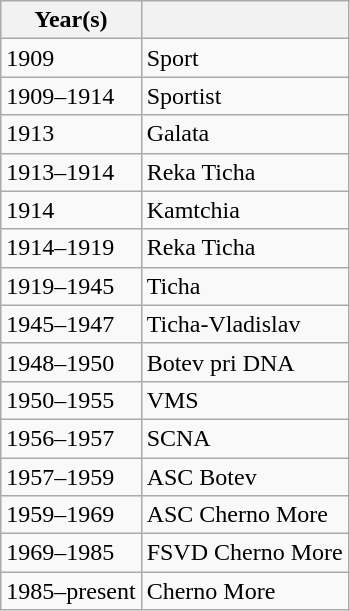<table class="wikitable">
<tr>
<th>Year(s)</th>
<th></th>
</tr>
<tr>
<td>1909</td>
<td>Sport</td>
</tr>
<tr>
<td>1909–1914</td>
<td>Sportist</td>
</tr>
<tr>
<td>1913</td>
<td>Galata</td>
</tr>
<tr>
<td>1913–1914</td>
<td>Reka Ticha</td>
</tr>
<tr>
<td>1914</td>
<td>Kamtchia</td>
</tr>
<tr>
<td>1914–1919</td>
<td>Reka Ticha</td>
</tr>
<tr>
<td>1919–1945</td>
<td>Ticha</td>
</tr>
<tr>
<td>1945–1947</td>
<td>Ticha-Vladislav</td>
</tr>
<tr>
<td>1948–1950</td>
<td>Botev pri DNA</td>
</tr>
<tr>
<td>1950–1955</td>
<td>VMS</td>
</tr>
<tr>
<td>1956–1957</td>
<td>SCNA</td>
</tr>
<tr>
<td>1957–1959</td>
<td>ASC Botev</td>
</tr>
<tr>
<td>1959–1969</td>
<td>ASC Cherno More</td>
</tr>
<tr>
<td>1969–1985</td>
<td>FSVD Cherno More</td>
</tr>
<tr>
<td>1985–present</td>
<td>Cherno More</td>
</tr>
</table>
